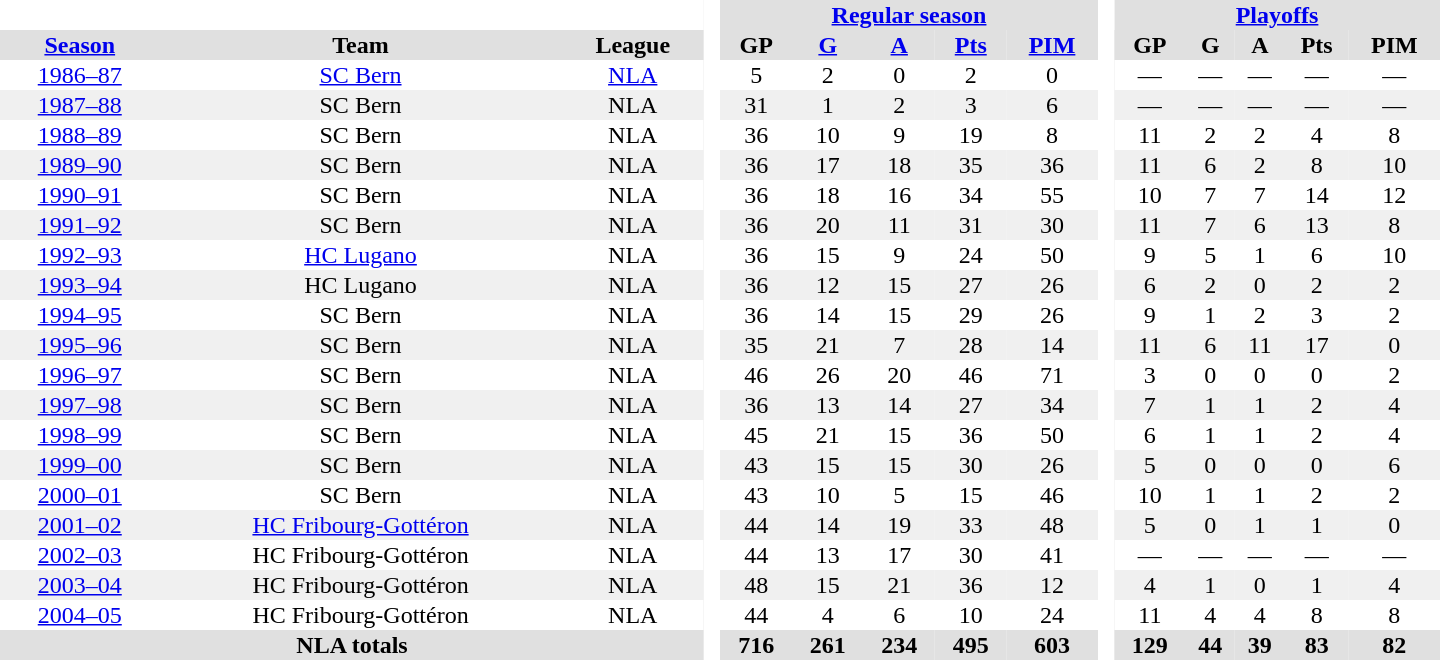<table border="0" cellpadding="1" cellspacing="0" style="text-align:center; width:60em">
<tr bgcolor="#e0e0e0">
<th colspan="3" bgcolor="#ffffff"> </th>
<th rowspan="99" bgcolor="#ffffff"> </th>
<th colspan="5"><a href='#'>Regular season</a></th>
<th rowspan="99" bgcolor="#ffffff"> </th>
<th colspan="5"><a href='#'>Playoffs</a></th>
</tr>
<tr bgcolor="#e0e0e0">
<th><a href='#'>Season</a></th>
<th>Team</th>
<th>League</th>
<th>GP</th>
<th><a href='#'>G</a></th>
<th><a href='#'>A</a></th>
<th><a href='#'>Pts</a></th>
<th><a href='#'>PIM</a></th>
<th>GP</th>
<th>G</th>
<th>A</th>
<th>Pts</th>
<th>PIM</th>
</tr>
<tr>
<td><a href='#'>1986–87</a></td>
<td><a href='#'>SC Bern</a></td>
<td><a href='#'>NLA</a></td>
<td>5</td>
<td>2</td>
<td>0</td>
<td>2</td>
<td>0</td>
<td>—</td>
<td>—</td>
<td>—</td>
<td>—</td>
<td>—</td>
</tr>
<tr bgcolor="#f0f0f0">
<td><a href='#'>1987–88</a></td>
<td>SC Bern</td>
<td>NLA</td>
<td>31</td>
<td>1</td>
<td>2</td>
<td>3</td>
<td>6</td>
<td>—</td>
<td>—</td>
<td>—</td>
<td>—</td>
<td>—</td>
</tr>
<tr>
<td><a href='#'>1988–89</a></td>
<td>SC Bern</td>
<td>NLA</td>
<td>36</td>
<td>10</td>
<td>9</td>
<td>19</td>
<td>8</td>
<td>11</td>
<td>2</td>
<td>2</td>
<td>4</td>
<td>8</td>
</tr>
<tr bgcolor="#f0f0f0">
<td><a href='#'>1989–90</a></td>
<td>SC Bern</td>
<td>NLA</td>
<td>36</td>
<td>17</td>
<td>18</td>
<td>35</td>
<td>36</td>
<td>11</td>
<td>6</td>
<td>2</td>
<td>8</td>
<td>10</td>
</tr>
<tr>
<td><a href='#'>1990–91</a></td>
<td>SC Bern</td>
<td>NLA</td>
<td>36</td>
<td>18</td>
<td>16</td>
<td>34</td>
<td>55</td>
<td>10</td>
<td>7</td>
<td>7</td>
<td>14</td>
<td>12</td>
</tr>
<tr bgcolor="#f0f0f0">
<td><a href='#'>1991–92</a></td>
<td>SC Bern</td>
<td>NLA</td>
<td>36</td>
<td>20</td>
<td>11</td>
<td>31</td>
<td>30</td>
<td>11</td>
<td>7</td>
<td>6</td>
<td>13</td>
<td>8</td>
</tr>
<tr>
<td><a href='#'>1992–93</a></td>
<td><a href='#'>HC Lugano</a></td>
<td>NLA</td>
<td>36</td>
<td>15</td>
<td>9</td>
<td>24</td>
<td>50</td>
<td>9</td>
<td>5</td>
<td>1</td>
<td>6</td>
<td>10</td>
</tr>
<tr bgcolor="#f0f0f0">
<td><a href='#'>1993–94</a></td>
<td>HC Lugano</td>
<td>NLA</td>
<td>36</td>
<td>12</td>
<td>15</td>
<td>27</td>
<td>26</td>
<td>6</td>
<td>2</td>
<td>0</td>
<td>2</td>
<td>2</td>
</tr>
<tr>
<td><a href='#'>1994–95</a></td>
<td>SC Bern</td>
<td>NLA</td>
<td>36</td>
<td>14</td>
<td>15</td>
<td>29</td>
<td>26</td>
<td>9</td>
<td>1</td>
<td>2</td>
<td>3</td>
<td>2</td>
</tr>
<tr bgcolor="#f0f0f0">
<td><a href='#'>1995–96</a></td>
<td>SC Bern</td>
<td>NLA</td>
<td>35</td>
<td>21</td>
<td>7</td>
<td>28</td>
<td>14</td>
<td>11</td>
<td>6</td>
<td>11</td>
<td>17</td>
<td>0</td>
</tr>
<tr>
<td><a href='#'>1996–97</a></td>
<td>SC Bern</td>
<td>NLA</td>
<td>46</td>
<td>26</td>
<td>20</td>
<td>46</td>
<td>71</td>
<td>3</td>
<td>0</td>
<td>0</td>
<td>0</td>
<td>2</td>
</tr>
<tr bgcolor="#f0f0f0">
<td><a href='#'>1997–98</a></td>
<td>SC Bern</td>
<td>NLA</td>
<td>36</td>
<td>13</td>
<td>14</td>
<td>27</td>
<td>34</td>
<td>7</td>
<td>1</td>
<td>1</td>
<td>2</td>
<td>4</td>
</tr>
<tr>
<td><a href='#'>1998–99</a></td>
<td>SC Bern</td>
<td>NLA</td>
<td>45</td>
<td>21</td>
<td>15</td>
<td>36</td>
<td>50</td>
<td>6</td>
<td>1</td>
<td>1</td>
<td>2</td>
<td>4</td>
</tr>
<tr bgcolor="#f0f0f0">
<td><a href='#'>1999–00</a></td>
<td>SC Bern</td>
<td>NLA</td>
<td>43</td>
<td>15</td>
<td>15</td>
<td>30</td>
<td>26</td>
<td>5</td>
<td>0</td>
<td>0</td>
<td>0</td>
<td>6</td>
</tr>
<tr>
<td><a href='#'>2000–01</a></td>
<td>SC Bern</td>
<td>NLA</td>
<td>43</td>
<td>10</td>
<td>5</td>
<td>15</td>
<td>46</td>
<td>10</td>
<td>1</td>
<td>1</td>
<td>2</td>
<td>2</td>
</tr>
<tr bgcolor="#f0f0f0">
<td><a href='#'>2001–02</a></td>
<td><a href='#'>HC Fribourg-Gottéron</a></td>
<td>NLA</td>
<td>44</td>
<td>14</td>
<td>19</td>
<td>33</td>
<td>48</td>
<td>5</td>
<td>0</td>
<td>1</td>
<td>1</td>
<td>0</td>
</tr>
<tr>
<td><a href='#'>2002–03</a></td>
<td>HC Fribourg-Gottéron</td>
<td>NLA</td>
<td>44</td>
<td>13</td>
<td>17</td>
<td>30</td>
<td>41</td>
<td>—</td>
<td>—</td>
<td>—</td>
<td>—</td>
<td>—</td>
</tr>
<tr bgcolor="#f0f0f0">
<td><a href='#'>2003–04</a></td>
<td>HC Fribourg-Gottéron</td>
<td>NLA</td>
<td>48</td>
<td>15</td>
<td>21</td>
<td>36</td>
<td>12</td>
<td>4</td>
<td>1</td>
<td>0</td>
<td>1</td>
<td>4</td>
</tr>
<tr>
<td><a href='#'>2004–05</a></td>
<td>HC Fribourg-Gottéron</td>
<td>NLA</td>
<td>44</td>
<td>4</td>
<td>6</td>
<td>10</td>
<td>24</td>
<td>11</td>
<td>4</td>
<td>4</td>
<td>8</td>
<td>8</td>
</tr>
<tr>
</tr>
<tr ALIGN="center" bgcolor="#e0e0e0">
<th colspan="3">NLA totals</th>
<th ALIGN="center">716</th>
<th ALIGN="center">261</th>
<th ALIGN="center">234</th>
<th ALIGN="center">495</th>
<th ALIGN="center">603</th>
<th ALIGN="center">129</th>
<th ALIGN="center">44</th>
<th ALIGN="center">39</th>
<th ALIGN="center">83</th>
<th ALIGN="center">82</th>
</tr>
</table>
